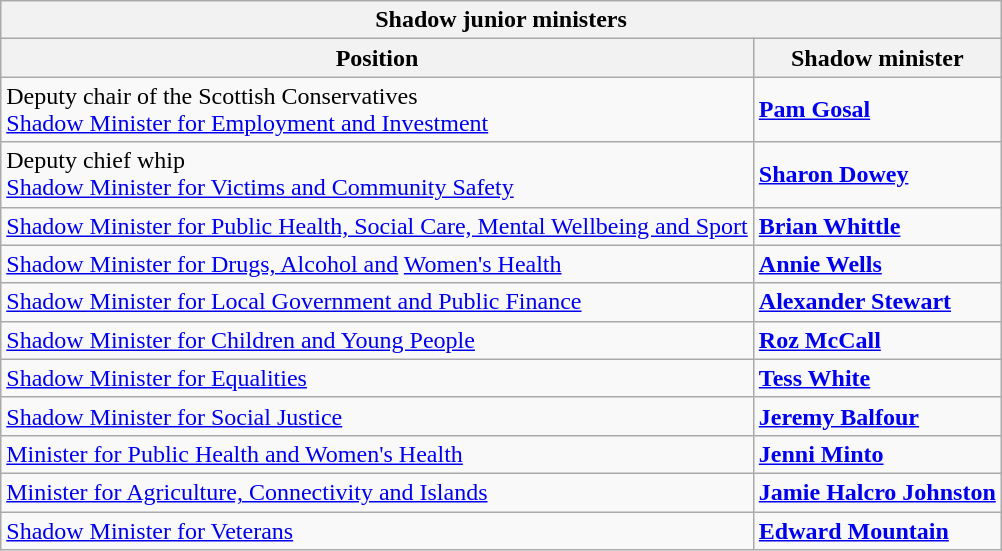<table class="wikitable">
<tr>
<th colspan="4">Shadow junior ministers</th>
</tr>
<tr>
<th>Position</th>
<th>Shadow minister</th>
</tr>
<tr>
<td>Deputy chair of the Scottish Conservatives<br><a href='#'>Shadow Minister for Employment and Investment</a></td>
<td><strong><a href='#'>Pam Gosal</a></strong> </td>
</tr>
<tr>
<td>Deputy chief whip<br><a href='#'>Shadow Minister for Victims and Community Safety</a></td>
<td><strong><a href='#'>Sharon Dowey</a></strong> </td>
</tr>
<tr>
<td><a href='#'>Shadow Minister for Public Health, Social Care, Mental Wellbeing and Sport</a></td>
<td><strong><a href='#'>Brian Whittle</a></strong> </td>
</tr>
<tr>
<td><a href='#'>Shadow Minister for Drugs, Alcohol and</a> <a href='#'>Women's Health</a></td>
<td><strong><a href='#'>Annie Wells</a></strong> </td>
</tr>
<tr>
<td><a href='#'>Shadow Minister for Local Government and Public Finance</a></td>
<td><strong><a href='#'>Alexander Stewart</a></strong> </td>
</tr>
<tr>
<td><a href='#'>Shadow Minister for Children and Young People</a></td>
<td><strong><a href='#'>Roz McCall</a></strong> </td>
</tr>
<tr>
<td><a href='#'>Shadow Minister for Equalities</a></td>
<td><strong><a href='#'>Tess White</a></strong> </td>
</tr>
<tr>
<td><a href='#'>Shadow Minister for Social Justice</a></td>
<td><strong><a href='#'>Jeremy Balfour</a></strong> </td>
</tr>
<tr>
<td><a href='#'>Minister for Public Health and Women's Health</a></td>
<td><strong><a href='#'>Jenni Minto</a></strong> </td>
</tr>
<tr>
<td><a href='#'>Minister for Agriculture, Connectivity and Islands</a></td>
<td><strong><a href='#'>Jamie Halcro Johnston</a></strong>  </td>
</tr>
<tr>
<td><a href='#'>Shadow Minister for Veterans</a></td>
<td><strong><a href='#'>Edward Mountain</a></strong> </td>
</tr>
</table>
